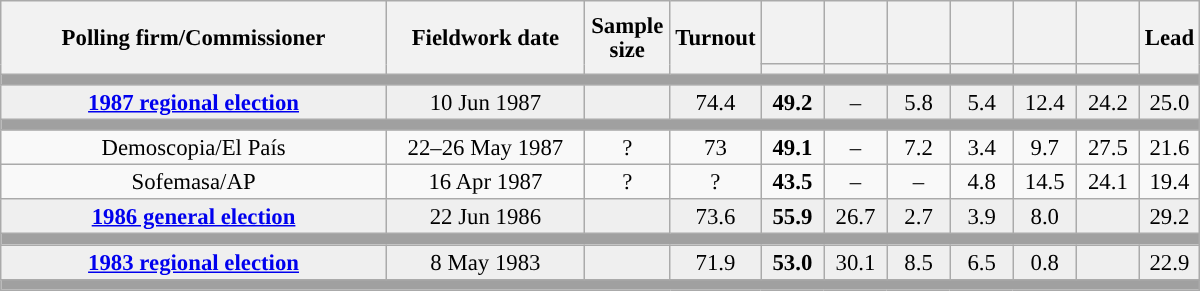<table class="wikitable collapsible collapsed" style="text-align:center; font-size:95%; line-height:16px;">
<tr style="height:42px;">
<th style="width:250px;" rowspan="2">Polling firm/Commissioner</th>
<th style="width:125px;" rowspan="2">Fieldwork date</th>
<th style="width:50px;" rowspan="2">Sample size</th>
<th style="width:45px;" rowspan="2">Turnout</th>
<th style="width:35px;"></th>
<th style="width:35px;"></th>
<th style="width:35px;"></th>
<th style="width:35px;"></th>
<th style="width:35px;"></th>
<th style="width:35px;"></th>
<th style="width:30px;" rowspan="2">Lead</th>
</tr>
<tr>
<th style="color:inherit;background:"></th>
<th style="color:inherit;background:"></th>
<th style="color:inherit;background:"></th>
<th style="color:inherit;background:"></th>
<th style="color:inherit;background:"></th>
<th style="color:inherit;background:"></th>
</tr>
<tr>
<td colspan="11" style="background:#A0A0A0"></td>
</tr>
<tr style="background:#EFEFEF;">
<td><strong><a href='#'>1987 regional election</a></strong></td>
<td>10 Jun 1987</td>
<td></td>
<td>74.4</td>
<td><strong>49.2</strong><br></td>
<td>–</td>
<td>5.8<br></td>
<td>5.4<br></td>
<td>12.4<br></td>
<td>24.2<br></td>
<td style="background:">25.0</td>
</tr>
<tr>
<td colspan="11" style="background:#A0A0A0"></td>
</tr>
<tr>
<td>Demoscopia/El País</td>
<td>22–26 May 1987</td>
<td>?</td>
<td>73</td>
<td><strong>49.1</strong><br></td>
<td>–</td>
<td>7.2<br></td>
<td>3.4<br></td>
<td>9.7<br></td>
<td>27.5<br></td>
<td style="background:">21.6</td>
</tr>
<tr>
<td>Sofemasa/AP</td>
<td>16 Apr 1987</td>
<td>?</td>
<td>?</td>
<td><strong>43.5</strong></td>
<td>–</td>
<td>–</td>
<td>4.8</td>
<td>14.5</td>
<td>24.1</td>
<td style="background:">19.4</td>
</tr>
<tr style="background:#EFEFEF;">
<td><strong><a href='#'>1986 general election</a></strong></td>
<td>22 Jun 1986</td>
<td></td>
<td>73.6</td>
<td><strong>55.9</strong><br></td>
<td>26.7<br></td>
<td>2.7<br></td>
<td>3.9<br></td>
<td>8.0<br></td>
<td></td>
<td style="background:">29.2</td>
</tr>
<tr>
<td colspan="11" style="background:#A0A0A0"></td>
</tr>
<tr style="background:#EFEFEF;">
<td><strong><a href='#'>1983 regional election</a></strong></td>
<td>8 May 1983</td>
<td></td>
<td>71.9</td>
<td><strong>53.0</strong><br></td>
<td>30.1<br></td>
<td>8.5<br></td>
<td>6.5<br></td>
<td>0.8<br></td>
<td></td>
<td style="background:">22.9</td>
</tr>
<tr>
<td colspan="11" style="background:#A0A0A0"></td>
</tr>
</table>
